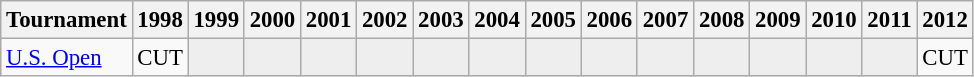<table class="wikitable" style="font-size:95%;text-align:center;">
<tr>
<th>Tournament</th>
<th>1998</th>
<th>1999</th>
<th>2000</th>
<th>2001</th>
<th>2002</th>
<th>2003</th>
<th>2004</th>
<th>2005</th>
<th>2006</th>
<th>2007</th>
<th>2008</th>
<th>2009</th>
<th>2010</th>
<th>2011</th>
<th>2012</th>
</tr>
<tr>
<td align=left><a href='#'>U.S. Open</a></td>
<td>CUT</td>
<td style="background:#eeeeee;"></td>
<td style="background:#eeeeee;"></td>
<td style="background:#eeeeee;"></td>
<td style="background:#eeeeee;"></td>
<td style="background:#eeeeee;"></td>
<td style="background:#eeeeee;"></td>
<td style="background:#eeeeee;"></td>
<td style="background:#eeeeee;"></td>
<td style="background:#eeeeee;"></td>
<td style="background:#eeeeee;"></td>
<td style="background:#eeeeee;"></td>
<td style="background:#eeeeee;"></td>
<td style="background:#eeeeee;"></td>
<td>CUT</td>
</tr>
</table>
